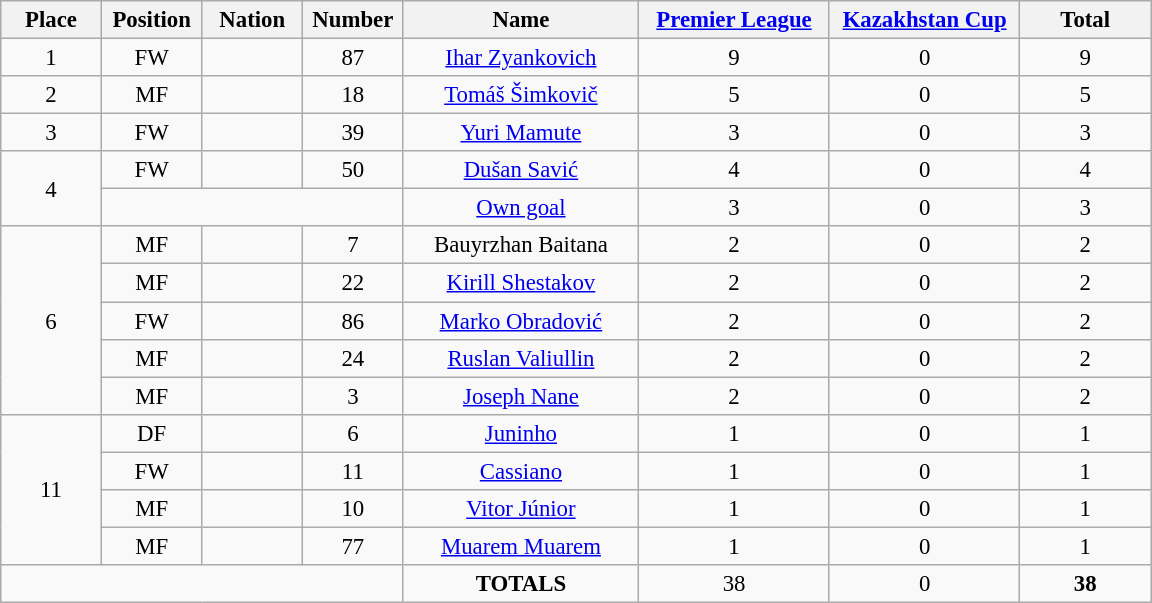<table class="wikitable" style="font-size: 95%; text-align: center;">
<tr>
<th width=60>Place</th>
<th width=60>Position</th>
<th width=60>Nation</th>
<th width=60>Number</th>
<th width=150>Name</th>
<th width=120><a href='#'>Premier League</a></th>
<th width=120><a href='#'>Kazakhstan Cup</a></th>
<th width=80><strong>Total</strong></th>
</tr>
<tr>
<td>1</td>
<td>FW</td>
<td></td>
<td>87</td>
<td><a href='#'>Ihar Zyankovich</a></td>
<td>9</td>
<td>0</td>
<td>9</td>
</tr>
<tr>
<td>2</td>
<td>MF</td>
<td></td>
<td>18</td>
<td><a href='#'>Tomáš Šimkovič</a></td>
<td>5</td>
<td>0</td>
<td>5</td>
</tr>
<tr>
<td>3</td>
<td>FW</td>
<td></td>
<td>39</td>
<td><a href='#'>Yuri Mamute</a></td>
<td>3</td>
<td>0</td>
<td>3</td>
</tr>
<tr>
<td rowspan="2">4</td>
<td>FW</td>
<td></td>
<td>50</td>
<td><a href='#'>Dušan Savić</a></td>
<td>4</td>
<td>0</td>
<td>4</td>
</tr>
<tr>
<td colspan="3"></td>
<td><a href='#'>Own goal</a></td>
<td>3</td>
<td>0</td>
<td>3</td>
</tr>
<tr>
<td rowspan="5">6</td>
<td>MF</td>
<td></td>
<td>7</td>
<td>Bauyrzhan Baitana</td>
<td>2</td>
<td>0</td>
<td>2</td>
</tr>
<tr>
<td>MF</td>
<td></td>
<td>22</td>
<td><a href='#'>Kirill Shestakov</a></td>
<td>2</td>
<td>0</td>
<td>2</td>
</tr>
<tr>
<td>FW</td>
<td></td>
<td>86</td>
<td><a href='#'>Marko Obradović</a></td>
<td>2</td>
<td>0</td>
<td>2</td>
</tr>
<tr>
<td>MF</td>
<td></td>
<td>24</td>
<td><a href='#'>Ruslan Valiullin</a></td>
<td>2</td>
<td>0</td>
<td>2</td>
</tr>
<tr>
<td>MF</td>
<td></td>
<td>3</td>
<td><a href='#'>Joseph Nane</a></td>
<td>2</td>
<td>0</td>
<td>2</td>
</tr>
<tr>
<td rowspan="4">11</td>
<td>DF</td>
<td></td>
<td>6</td>
<td><a href='#'>Juninho</a></td>
<td>1</td>
<td>0</td>
<td>1</td>
</tr>
<tr>
<td>FW</td>
<td></td>
<td>11</td>
<td><a href='#'>Cassiano</a></td>
<td>1</td>
<td>0</td>
<td>1</td>
</tr>
<tr>
<td>MF</td>
<td></td>
<td>10</td>
<td><a href='#'>Vitor Júnior</a></td>
<td>1</td>
<td>0</td>
<td>1</td>
</tr>
<tr>
<td>MF</td>
<td></td>
<td>77</td>
<td><a href='#'>Muarem Muarem</a></td>
<td>1</td>
<td>0</td>
<td>1</td>
</tr>
<tr>
<td colspan="4"></td>
<td><strong>TOTALS</strong></td>
<td>38</td>
<td>0</td>
<td><strong>38</strong></td>
</tr>
</table>
